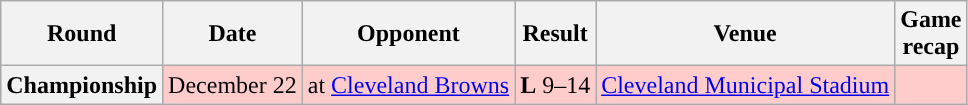<table class="wikitable" style="text-align:center">
<tr>
<th>Round</th>
<th>Date</th>
<th>Opponent</th>
<th>Result</th>
<th>Venue</th>
<th>Game<br>recap</th>
</tr>
<tr style="background: #fcc;">
<th>Championship</th>
<td>December 22</td>
<td>at <a href='#'>Cleveland Browns</a></td>
<td><strong>L</strong> 9–14</td>
<td><a href='#'>Cleveland Municipal Stadium</a></td>
<td></td>
</tr>
</table>
